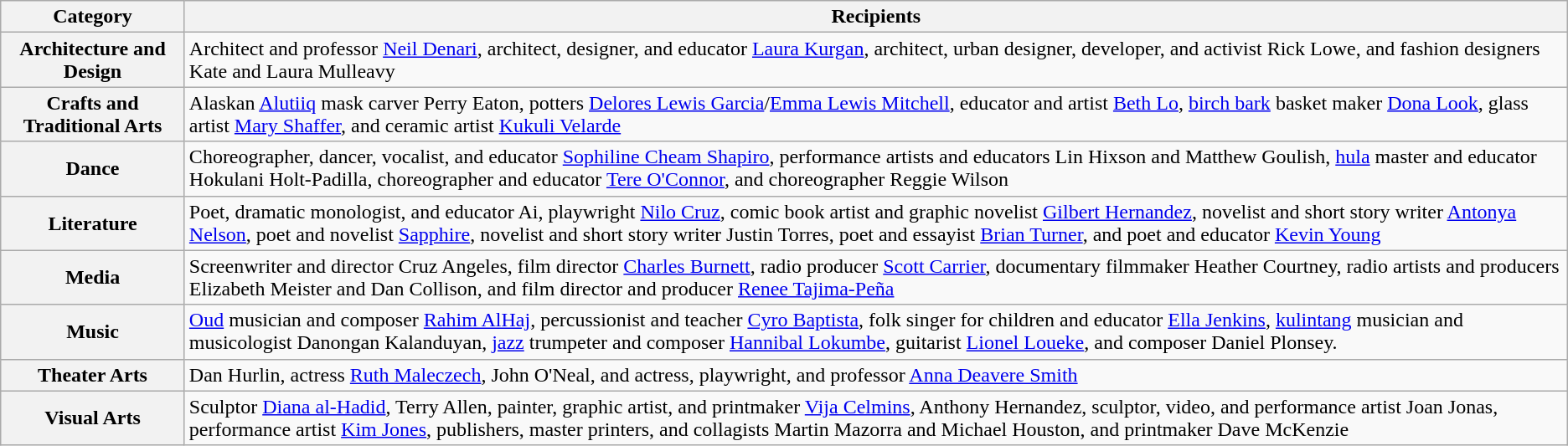<table class=wikitable>
<tr>
<th>Category</th>
<th>Recipients</th>
</tr>
<tr>
<th>Architecture and Design</th>
<td>Architect and professor <a href='#'>Neil Denari</a>, architect, designer, and educator <a href='#'>Laura Kurgan</a>, architect, urban designer, developer, and activist Rick Lowe, and fashion designers Kate and Laura Mulleavy</td>
</tr>
<tr>
<th>Crafts and Traditional Arts</th>
<td>Alaskan <a href='#'>Alutiiq</a> mask carver Perry Eaton, potters <a href='#'>Delores Lewis Garcia</a>/<a href='#'>Emma Lewis Mitchell</a>, educator and artist <a href='#'>Beth Lo</a>, <a href='#'>birch bark</a> basket maker <a href='#'>Dona Look</a>, glass artist <a href='#'>Mary Shaffer</a>, and ceramic artist <a href='#'>Kukuli Velarde</a></td>
</tr>
<tr>
<th>Dance</th>
<td>Choreographer, dancer, vocalist, and educator <a href='#'>Sophiline Cheam Shapiro</a>, performance artists and educators Lin Hixson and Matthew Goulish, <a href='#'>hula</a> master and educator Hokulani Holt-Padilla, choreographer and educator <a href='#'>Tere O'Connor</a>, and choreographer Reggie Wilson</td>
</tr>
<tr>
<th>Literature</th>
<td>Poet, dramatic monologist, and educator Ai, playwright <a href='#'>Nilo Cruz</a>, comic book artist and graphic novelist <a href='#'>Gilbert Hernandez</a>, novelist and short story writer <a href='#'>Antonya Nelson</a>, poet and novelist <a href='#'>Sapphire</a>, novelist and short story writer Justin Torres, poet and essayist <a href='#'>Brian Turner</a>, and poet and educator <a href='#'>Kevin Young</a></td>
</tr>
<tr>
<th>Media</th>
<td>Screenwriter and director Cruz Angeles, film director <a href='#'>Charles Burnett</a>, radio producer <a href='#'>Scott Carrier</a>, documentary filmmaker Heather Courtney, radio artists and producers Elizabeth Meister and Dan Collison, and film director and producer <a href='#'>Renee Tajima-Peña</a></td>
</tr>
<tr>
<th>Music</th>
<td><a href='#'>Oud</a> musician and composer <a href='#'>Rahim AlHaj</a>, percussionist and teacher <a href='#'>Cyro Baptista</a>, folk singer for children and educator <a href='#'>Ella Jenkins</a>, <a href='#'>kulintang</a> musician and musicologist Danongan Kalanduyan, <a href='#'>jazz</a> trumpeter and composer <a href='#'>Hannibal Lokumbe</a>, guitarist <a href='#'>Lionel Loueke</a>, and composer Daniel Plonsey.</td>
</tr>
<tr>
<th>Theater Arts</th>
<td>Dan Hurlin, actress <a href='#'>Ruth Maleczech</a>, John O'Neal, and actress, playwright, and professor <a href='#'>Anna Deavere Smith</a></td>
</tr>
<tr>
<th>Visual Arts</th>
<td>Sculptor <a href='#'>Diana al-Hadid</a>, Terry Allen, painter, graphic artist, and printmaker <a href='#'>Vija Celmins</a>, Anthony Hernandez, sculptor, video, and performance artist Joan Jonas, performance artist <a href='#'>Kim Jones</a>, publishers, master printers, and collagists Martin Mazorra and Michael Houston, and printmaker Dave McKenzie</td>
</tr>
</table>
